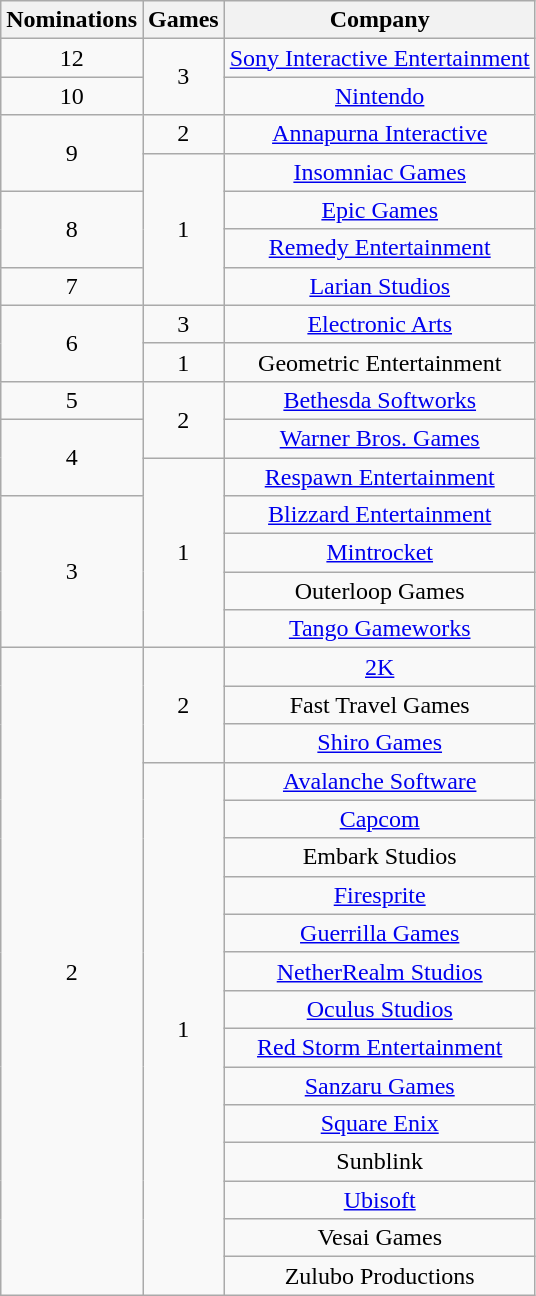<table class="wikitable floatright" rowspan="2" style="text-align:center;" background: #f6e39c;>
<tr>
<th scope="col">Nominations</th>
<th scope="col">Games</th>
<th scope="col">Company</th>
</tr>
<tr>
<td>12</td>
<td rowspan="2">3</td>
<td><a href='#'>Sony Interactive Entertainment</a></td>
</tr>
<tr>
<td>10</td>
<td><a href='#'>Nintendo</a></td>
</tr>
<tr>
<td rowspan="2">9</td>
<td>2</td>
<td><a href='#'>Annapurna Interactive</a></td>
</tr>
<tr>
<td rowspan="4">1</td>
<td><a href='#'>Insomniac Games</a></td>
</tr>
<tr>
<td rowspan="2">8</td>
<td><a href='#'>Epic Games</a></td>
</tr>
<tr>
<td><a href='#'>Remedy Entertainment</a></td>
</tr>
<tr>
<td>7</td>
<td><a href='#'>Larian Studios</a></td>
</tr>
<tr>
<td rowspan="2">6</td>
<td>3</td>
<td><a href='#'>Electronic Arts</a></td>
</tr>
<tr>
<td>1</td>
<td>Geometric Entertainment</td>
</tr>
<tr>
<td>5</td>
<td rowspan="2">2</td>
<td><a href='#'>Bethesda Softworks</a></td>
</tr>
<tr>
<td rowspan="2">4</td>
<td><a href='#'>Warner Bros. Games</a></td>
</tr>
<tr>
<td rowspan="5">1</td>
<td><a href='#'>Respawn Entertainment</a></td>
</tr>
<tr>
<td rowspan="4">3</td>
<td><a href='#'>Blizzard Entertainment</a></td>
</tr>
<tr>
<td><a href='#'>Mintrocket</a></td>
</tr>
<tr>
<td>Outerloop Games</td>
</tr>
<tr>
<td><a href='#'>Tango Gameworks</a></td>
</tr>
<tr>
<td rowspan="19">2</td>
<td rowspan="3">2</td>
<td><a href='#'>2K</a></td>
</tr>
<tr>
<td>Fast Travel Games</td>
</tr>
<tr>
<td><a href='#'>Shiro Games</a></td>
</tr>
<tr>
<td rowspan="16">1</td>
<td><a href='#'>Avalanche Software</a></td>
</tr>
<tr>
<td><a href='#'>Capcom</a></td>
</tr>
<tr>
<td>Embark Studios</td>
</tr>
<tr>
<td><a href='#'>Firesprite</a></td>
</tr>
<tr>
<td><a href='#'>Guerrilla Games</a></td>
</tr>
<tr>
<td><a href='#'>NetherRealm Studios</a></td>
</tr>
<tr>
<td><a href='#'>Oculus Studios</a></td>
</tr>
<tr>
<td><a href='#'>Red Storm Entertainment</a></td>
</tr>
<tr>
<td><a href='#'>Sanzaru Games</a></td>
</tr>
<tr>
<td><a href='#'>Square Enix</a></td>
</tr>
<tr>
<td>Sunblink</td>
</tr>
<tr>
<td><a href='#'>Ubisoft</a></td>
</tr>
<tr>
<td>Vesai Games</td>
</tr>
<tr>
<td>Zulubo Productions</td>
</tr>
</table>
